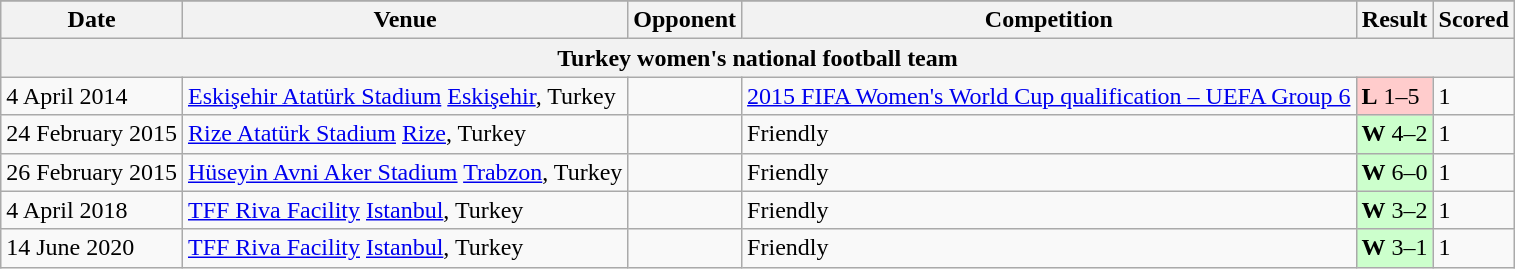<table class=wikitable>
<tr>
</tr>
<tr>
<th>Date</th>
<th>Venue</th>
<th>Opponent</th>
<th>Competition</th>
<th>Result</th>
<th>Scored</th>
</tr>
<tr>
<th colspan=6>Turkey women's national football team</th>
</tr>
<tr>
<td>4 April 2014</td>
<td><a href='#'>Eskişehir Atatürk Stadium</a> <a href='#'>Eskişehir</a>, Turkey</td>
<td></td>
<td><a href='#'>2015 FIFA Women's World Cup qualification – UEFA Group 6</a></td>
<td bgcolor=ffcccc><strong>L</strong> 1–5</td>
<td>1</td>
</tr>
<tr>
<td>24 February 2015</td>
<td><a href='#'>Rize Atatürk Stadium</a> <a href='#'>Rize</a>, Turkey</td>
<td></td>
<td>Friendly</td>
<td bgcolor=ccffcc><strong>W</strong> 4–2</td>
<td>1</td>
</tr>
<tr>
<td>26 February 2015</td>
<td><a href='#'>Hüseyin Avni Aker Stadium</a> <a href='#'>Trabzon</a>, Turkey</td>
<td></td>
<td>Friendly</td>
<td bgcolor=ccffcc><strong>W</strong> 6–0</td>
<td>1</td>
</tr>
<tr>
<td>4 April 2018</td>
<td><a href='#'>TFF Riva Facility</a> <a href='#'>Istanbul</a>, Turkey</td>
<td></td>
<td>Friendly</td>
<td bgcolor=ccffcc><strong>W</strong> 3–2</td>
<td>1</td>
</tr>
<tr>
<td>14 June 2020</td>
<td><a href='#'>TFF Riva Facility</a> <a href='#'>Istanbul</a>, Turkey</td>
<td></td>
<td>Friendly</td>
<td bgcolor=ccffcc><strong>W</strong> 3–1</td>
<td>1</td>
</tr>
</table>
